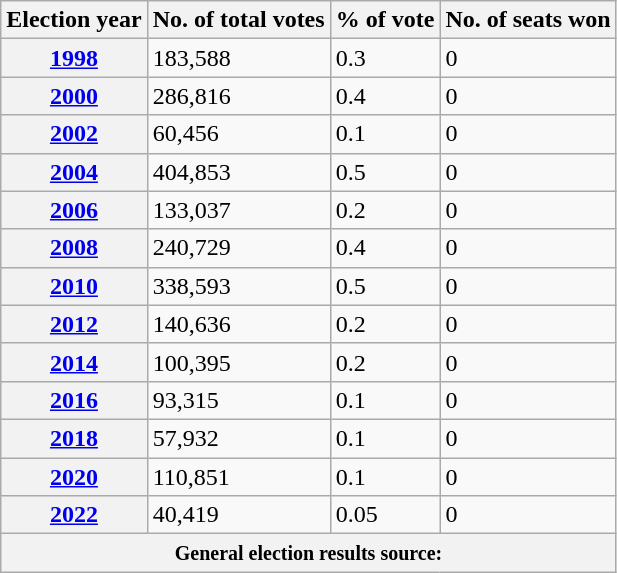<table class="wikitable">
<tr>
<th>Election year</th>
<th>No. of total votes</th>
<th>% of vote</th>
<th>No. of seats won</th>
</tr>
<tr>
<th><strong><a href='#'>1998</a></strong></th>
<td>183,588</td>
<td>0.3</td>
<td>0</td>
</tr>
<tr>
<th><strong><a href='#'>2000</a></strong></th>
<td>286,816</td>
<td>0.4</td>
<td>0</td>
</tr>
<tr>
<th><strong><a href='#'>2002</a></strong></th>
<td>60,456</td>
<td>0.1</td>
<td>0</td>
</tr>
<tr>
<th><strong><a href='#'>2004</a></strong></th>
<td>404,853</td>
<td>0.5</td>
<td>0</td>
</tr>
<tr>
<th><strong><a href='#'>2006</a></strong></th>
<td>133,037</td>
<td>0.2</td>
<td>0</td>
</tr>
<tr>
<th><strong><a href='#'>2008</a></strong></th>
<td>240,729</td>
<td>0.4</td>
<td>0</td>
</tr>
<tr>
<th><strong><a href='#'>2010</a></strong></th>
<td>338,593</td>
<td>0.5</td>
<td>0</td>
</tr>
<tr>
<th><strong><a href='#'>2012</a></strong></th>
<td>140,636</td>
<td>0.2</td>
<td>0</td>
</tr>
<tr>
<th><strong><a href='#'>2014</a></strong></th>
<td>100,395</td>
<td>0.2</td>
<td>0</td>
</tr>
<tr>
<th><strong><a href='#'>2016</a></strong></th>
<td>93,315</td>
<td>0.1</td>
<td>0</td>
</tr>
<tr>
<th><strong><a href='#'>2018</a></strong></th>
<td>57,932</td>
<td>0.1</td>
<td>0</td>
</tr>
<tr>
<th><strong><a href='#'>2020</a></strong></th>
<td>110,851</td>
<td>0.1</td>
<td>0</td>
</tr>
<tr>
<th><strong><a href='#'>2022</a></strong></th>
<td>40,419</td>
<td>0.05</td>
<td>0</td>
</tr>
<tr>
<th colspan="4"><small>General election results source:</small></th>
</tr>
</table>
